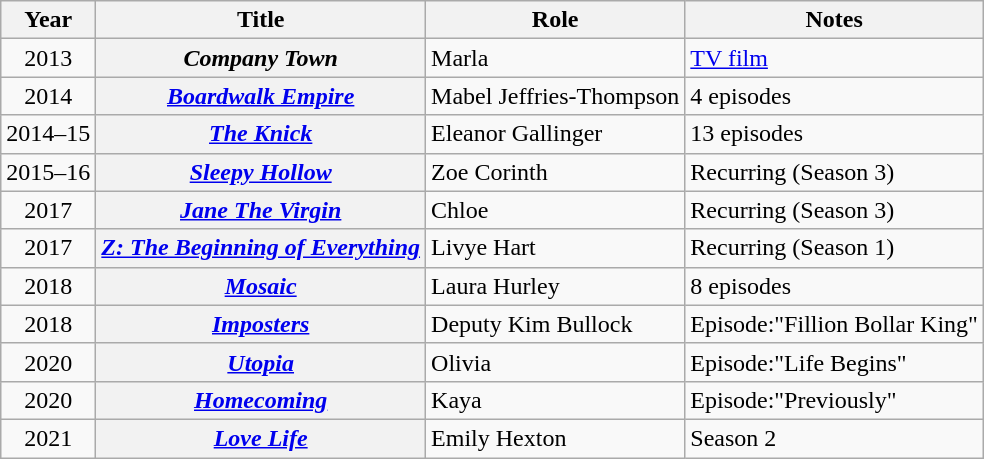<table class="wikitable sortable plainrowheaders">
<tr>
<th scope="col">Year</th>
<th scope="col">Title</th>
<th scope="col">Role</th>
<th scope="col" class="unsortable">Notes</th>
</tr>
<tr>
<td align="center">2013</td>
<th scope="row"><em>Company Town</em></th>
<td>Marla</td>
<td><a href='#'>TV film</a></td>
</tr>
<tr>
<td align="center">2014</td>
<th scope="row"><em><a href='#'>Boardwalk Empire</a></em></th>
<td>Mabel Jeffries-Thompson</td>
<td>4 episodes</td>
</tr>
<tr>
<td align="center">2014–15</td>
<th scope="row"><em><a href='#'>The Knick</a></em></th>
<td>Eleanor Gallinger</td>
<td>13 episodes</td>
</tr>
<tr>
<td align="center">2015–16</td>
<th scope="row"><em><a href='#'>Sleepy Hollow</a></em></th>
<td>Zoe Corinth</td>
<td>Recurring (Season 3)</td>
</tr>
<tr>
<td align="center">2017</td>
<th scope="row"><em><a href='#'>Jane The Virgin</a></em></th>
<td>Chloe</td>
<td>Recurring (Season 3)</td>
</tr>
<tr>
<td align="center">2017</td>
<th scope="row"><em><a href='#'>Z: The Beginning of Everything</a></em></th>
<td>Livye Hart</td>
<td>Recurring (Season 1)</td>
</tr>
<tr>
<td align="center">2018</td>
<th scope="row"><em><a href='#'>Mosaic</a></em></th>
<td>Laura Hurley</td>
<td>8 episodes</td>
</tr>
<tr>
<td align="center">2018</td>
<th scope="row"><em><a href='#'>Imposters</a></em></th>
<td>Deputy Kim Bullock</td>
<td>Episode:"Fillion Bollar King"</td>
</tr>
<tr>
<td align="center">2020</td>
<th scope="row"><em><a href='#'>Utopia</a></em></th>
<td>Olivia</td>
<td>Episode:"Life Begins"</td>
</tr>
<tr>
<td align="center">2020</td>
<th scope="row"><em><a href='#'>Homecoming</a></em></th>
<td>Kaya</td>
<td>Episode:"Previously"</td>
</tr>
<tr>
<td align="center">2021</td>
<th scope="row"><a href='#'><em>Love Life</em></a></th>
<td>Emily Hexton</td>
<td>Season 2</td>
</tr>
</table>
